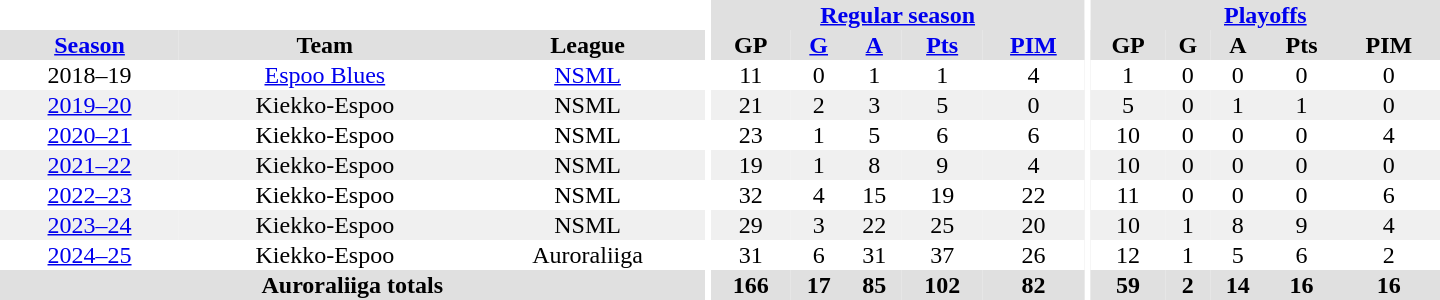<table border="0" cellpadding="1" cellspacing="0" style="text-align:center; width:60em">
<tr bgcolor="#e0e0e0">
<th colspan="3" bgcolor="#ffffff"></th>
<th rowspan="97" bgcolor="#ffffff"></th>
<th colspan="5"><a href='#'>Regular season</a></th>
<th rowspan="97" bgcolor="#ffffff"></th>
<th colspan="5"><a href='#'>Playoffs</a></th>
</tr>
<tr bgcolor="#e0e0e0">
<th><a href='#'>Season</a></th>
<th>Team</th>
<th>League</th>
<th>GP</th>
<th><a href='#'>G</a></th>
<th><a href='#'>A</a></th>
<th><a href='#'>Pts</a></th>
<th><a href='#'>PIM</a></th>
<th>GP</th>
<th>G</th>
<th>A</th>
<th>Pts</th>
<th>PIM</th>
</tr>
<tr>
<td>2018–19</td>
<td><a href='#'>Espoo Blues</a></td>
<td><a href='#'>NSML</a></td>
<td>11</td>
<td>0</td>
<td>1</td>
<td>1</td>
<td>4</td>
<td>1</td>
<td>0</td>
<td>0</td>
<td>0</td>
<td>0</td>
</tr>
<tr bgcolor="#f0f0f0">
<td><a href='#'>2019–20</a></td>
<td>Kiekko-Espoo</td>
<td>NSML</td>
<td>21</td>
<td>2</td>
<td>3</td>
<td>5</td>
<td>0</td>
<td>5</td>
<td>0</td>
<td>1</td>
<td>1</td>
<td>0</td>
</tr>
<tr>
<td><a href='#'>2020–21</a></td>
<td>Kiekko-Espoo</td>
<td>NSML</td>
<td>23</td>
<td>1</td>
<td>5</td>
<td>6</td>
<td>6</td>
<td>10</td>
<td>0</td>
<td>0</td>
<td>0</td>
<td>4</td>
</tr>
<tr bgcolor="#f0f0f0">
<td><a href='#'>2021–22</a></td>
<td>Kiekko-Espoo</td>
<td>NSML</td>
<td>19</td>
<td>1</td>
<td>8</td>
<td>9</td>
<td>4</td>
<td>10</td>
<td>0</td>
<td>0</td>
<td>0</td>
<td>0</td>
</tr>
<tr>
<td><a href='#'>2022–23</a></td>
<td>Kiekko-Espoo</td>
<td>NSML</td>
<td>32</td>
<td>4</td>
<td>15</td>
<td>19</td>
<td>22</td>
<td>11</td>
<td>0</td>
<td>0</td>
<td>0</td>
<td>6</td>
</tr>
<tr bgcolor="#f0f0f0">
<td><a href='#'>2023–24</a></td>
<td>Kiekko-Espoo</td>
<td>NSML</td>
<td>29</td>
<td>3</td>
<td>22</td>
<td>25</td>
<td>20</td>
<td>10</td>
<td>1</td>
<td>8</td>
<td>9</td>
<td>4</td>
</tr>
<tr>
<td><a href='#'>2024–25</a></td>
<td>Kiekko-Espoo</td>
<td>Auroraliiga</td>
<td>31</td>
<td>6</td>
<td>31</td>
<td>37</td>
<td>26</td>
<td>12</td>
<td>1</td>
<td>5</td>
<td>6</td>
<td>2</td>
</tr>
<tr bgcolor="#e0e0e0">
<th colspan="3">Auroraliiga totals</th>
<th>166</th>
<th>17</th>
<th>85</th>
<th>102</th>
<th>82</th>
<th>59</th>
<th>2</th>
<th>14</th>
<th>16</th>
<th>16</th>
</tr>
</table>
